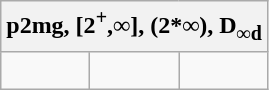<table class="wikitable">
<tr>
<th colspan="3">p2mg, [2<sup>+</sup>,∞], (2*∞), D<sub>∞d</sub></th>
</tr>
<tr>
<td><br></td>
<td><br></td>
<td><br></td>
</tr>
</table>
